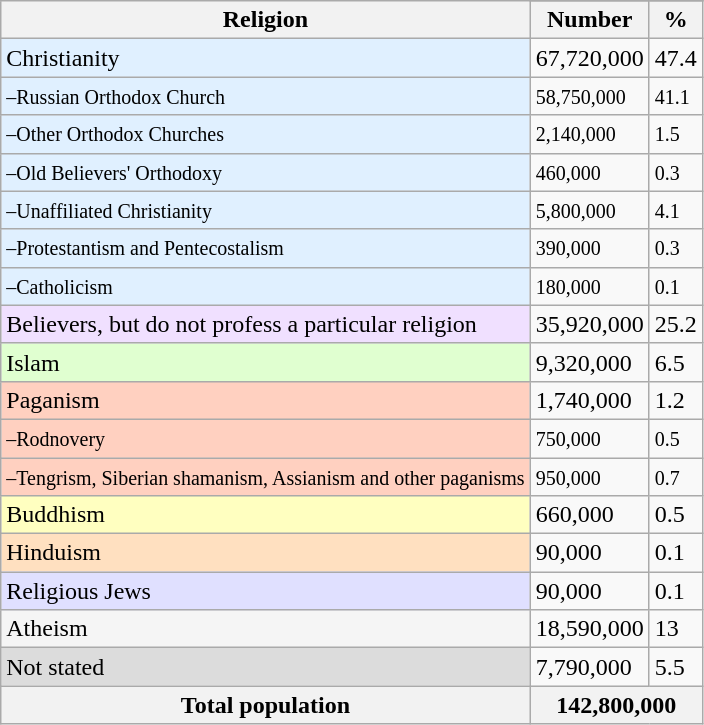<table class="wikitable">
<tr>
<th rowspan="2">Religion</th>
</tr>
<tr>
<th>Number</th>
<th>%</th>
</tr>
<tr>
<td style="background:#E0F0FF;">Christianity</td>
<td>67,720,000</td>
<td>47.4</td>
</tr>
<tr>
<td style="background:#E0F0FF;"><small>–Russian Orthodox Church</small></td>
<td><small>58,750,000</small></td>
<td><small>41.1</small></td>
</tr>
<tr>
<td style="background:#E0F0FF;"><small>–Other Orthodox Churches</small></td>
<td><small>2,140,000</small></td>
<td><small>1.5</small></td>
</tr>
<tr>
<td style="background:#E0F0FF;"><small>–Old Believers' Orthodoxy</small></td>
<td><small>460,000</small></td>
<td><small>0.3</small></td>
</tr>
<tr>
<td style="background:#E0F0FF;"><small>–Unaffiliated Christianity</small></td>
<td><small>5,800,000</small></td>
<td><small>4.1</small></td>
</tr>
<tr>
<td style="background:#E0F0FF;"><small>–Protestantism and Pentecostalism</small></td>
<td><small>390,000</small></td>
<td><small>0.3</small></td>
</tr>
<tr>
<td style="background:#E0F0FF;"><small>–Catholicism</small></td>
<td><small>180,000</small></td>
<td><small>0.1</small></td>
</tr>
<tr>
<td style="background:#F0E0FF;">Believers, but do not profess a particular religion</td>
<td>35,920,000</td>
<td>25.2</td>
</tr>
<tr>
<td style="background:#E0FFD0;">Islam</td>
<td>9,320,000</td>
<td>6.5</td>
</tr>
<tr>
<td style="background:#FFD0C0;">Paganism</td>
<td>1,740,000</td>
<td>1.2</td>
</tr>
<tr>
<td style="background:#FFD0C0;"><small>–Rodnovery</small></td>
<td><small>750,000</small></td>
<td><small>0.5</small></td>
</tr>
<tr>
<td style="background:#FFD0C0;"><small>–Tengrism, Siberian shamanism, Assianism and other paganisms</small></td>
<td><small>950,000</small></td>
<td><small>0.7</small></td>
</tr>
<tr>
<td style="background:#FFFFC0;">Buddhism</td>
<td>660,000</td>
<td>0.5</td>
</tr>
<tr>
<td style="background:#FFE0C0;">Hinduism</td>
<td>90,000</td>
<td>0.1</td>
</tr>
<tr>
<td style="background:#E0E0FF;">Religious Jews</td>
<td>90,000</td>
<td>0.1</td>
</tr>
<tr>
<td style="background:#F5F5F5;">Atheism</td>
<td>18,590,000</td>
<td>13</td>
</tr>
<tr>
<td style="background:#DCDCDC;">Not stated</td>
<td>7,790,000</td>
<td>5.5</td>
</tr>
<tr>
<th>Total population</th>
<th colspan="2">142,800,000</th>
</tr>
</table>
